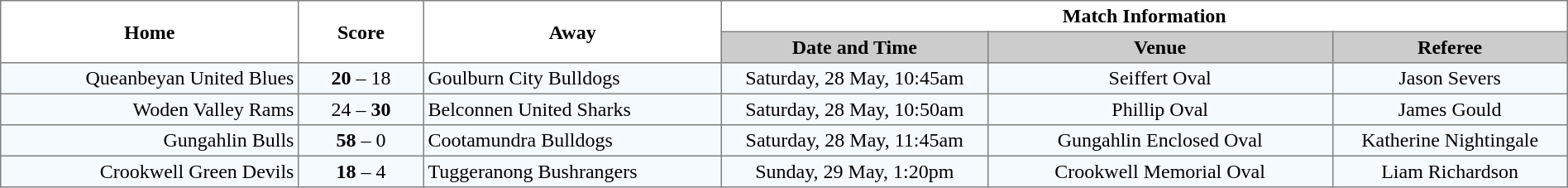<table border="1" cellpadding="3" cellspacing="0" width="100%" style="border-collapse:collapse;  text-align:center;">
<tr>
<th rowspan="2" width="19%">Home</th>
<th rowspan="2" width="8%">Score</th>
<th rowspan="2" width="19%">Away</th>
<th colspan="3">Match Information</th>
</tr>
<tr style="background:#CCCCCC">
<th width="17%">Date and Time</th>
<th width="22%">Venue</th>
<th width="50%">Referee</th>
</tr>
<tr style="text-align:center; background:#f5faff;">
<td align="right">Queanbeyan United Blues </td>
<td><strong>20</strong> – 18</td>
<td align="left"> Goulburn City Bulldogs</td>
<td>Saturday, 28 May, 10:45am</td>
<td>Seiffert Oval</td>
<td>Jason Severs</td>
</tr>
<tr style="text-align:center; background:#f5faff;">
<td align="right">Woden Valley Rams </td>
<td>24 – <strong>30</strong></td>
<td align="left"> Belconnen United Sharks</td>
<td>Saturday, 28 May, 10:50am</td>
<td>Phillip Oval</td>
<td>James Gould</td>
</tr>
<tr style="text-align:center; background:#f5faff;">
<td align="right">Gungahlin Bulls </td>
<td><strong>58</strong> – 0</td>
<td align="left"> Cootamundra Bulldogs</td>
<td>Saturday, 28 May, 11:45am</td>
<td>Gungahlin Enclosed Oval</td>
<td>Katherine Nightingale</td>
</tr>
<tr style="text-align:center; background:#f5faff;">
<td align="right">Crookwell Green Devils </td>
<td><strong>18</strong> – 4</td>
<td align="left"> Tuggeranong Bushrangers</td>
<td>Sunday, 29 May, 1:20pm</td>
<td>Crookwell Memorial Oval</td>
<td>Liam Richardson</td>
</tr>
</table>
